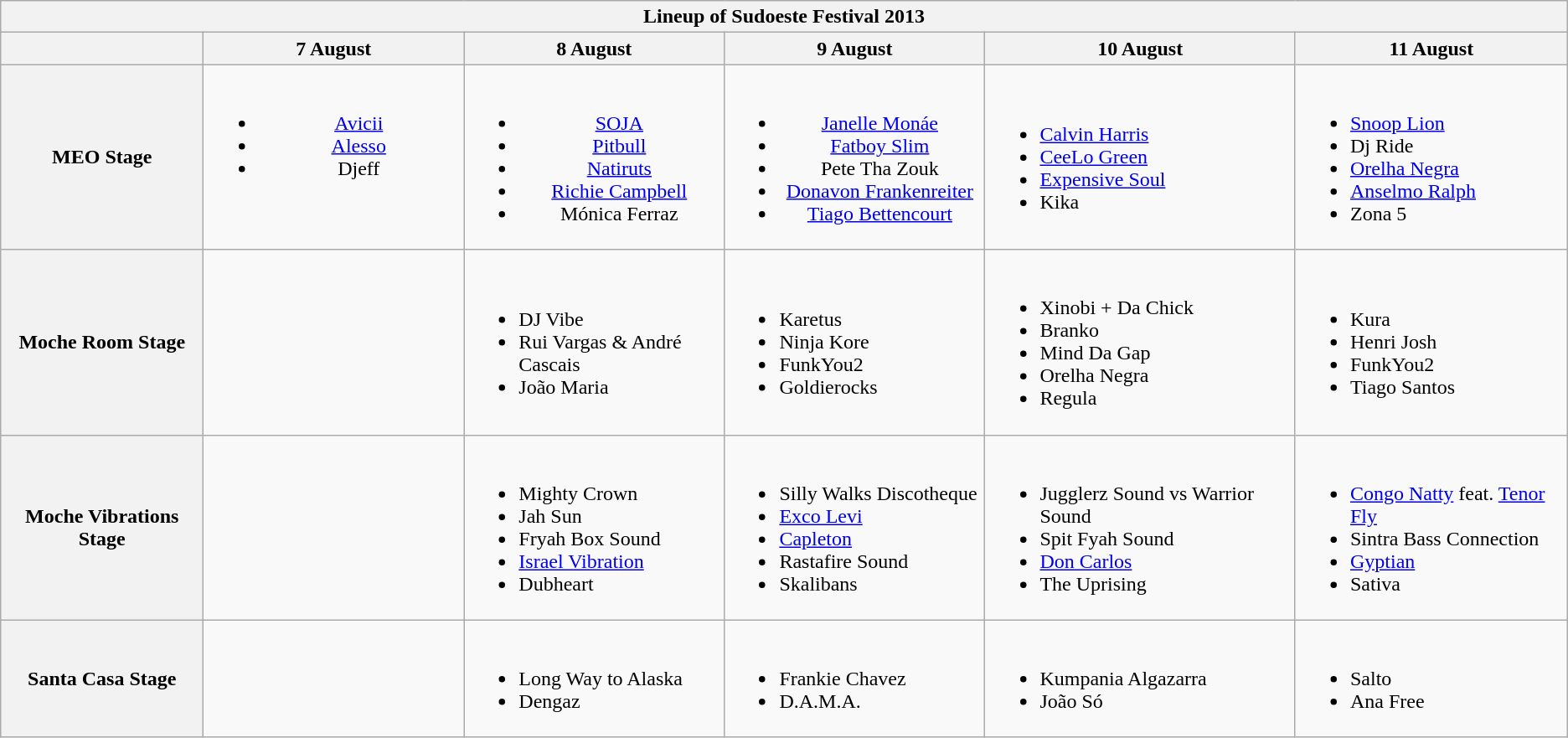<table class="wikitable mw-collapsible">
<tr>
<th colspan="6">Lineup of Sudoeste Festival 2013</th>
</tr>
<tr>
<th></th>
<th>7 August</th>
<th>8 August</th>
<th>9 August</th>
<th>10 August</th>
<th>11 August</th>
</tr>
<tr>
<th><strong>MEO Stage</strong></th>
<td width="200" align="center" valign="top"><br><ul><li><a href='#'>Avicii</a></li><li><a href='#'>Alesso</a></li><li>Djeff</li></ul></td>
<td width="200" align="center" valign="top"><br><ul><li><a href='#'>SOJA</a></li><li><a href='#'>Pitbull</a></li><li><a href='#'>Natiruts</a></li><li><a href='#'>Richie Campbell</a></li><li>Mónica Ferraz</li></ul></td>
<td width="200" align="center" valign="top"><br><ul><li><a href='#'>Janelle Monáe</a></li><li><a href='#'>Fatboy Slim</a></li><li>Pete Tha Zouk</li><li><a href='#'>Donavon Frankenreiter</a></li><li><a href='#'>Tiago Bettencourt</a></li></ul></td>
<td><br><ul><li><a href='#'>Calvin Harris</a></li><li><a href='#'>CeeLo Green</a></li><li><a href='#'>Expensive Soul</a></li><li>Kika</li></ul></td>
<td><br><ul><li><a href='#'>Snoop Lion</a></li><li>Dj Ride</li><li><a href='#'>Orelha Negra</a></li><li><a href='#'>Anselmo Ralph</a></li><li>Zona 5</li></ul></td>
</tr>
<tr>
<th>Moche Room Stage</th>
<td></td>
<td><br><ul><li>DJ Vibe</li><li>Rui Vargas & André Cascais</li><li>João Maria</li></ul></td>
<td><br><ul><li>Karetus</li><li>Ninja Kore</li><li>FunkYou2</li><li>Goldierocks</li></ul></td>
<td><br><ul><li>Xinobi + Da Chick</li><li>Branko</li><li>Mind Da Gap</li><li>Orelha Negra</li><li>Regula</li></ul></td>
<td><br><ul><li>Kura</li><li>Henri Josh</li><li>FunkYou2</li><li>Tiago Santos</li></ul></td>
</tr>
<tr>
<th><strong>Moche Vibrations Stage</strong></th>
<td></td>
<td><br><ul><li>Mighty Crown</li><li>Jah Sun</li><li>Fryah Box Sound</li><li><a href='#'>Israel Vibration</a></li><li>Dubheart</li></ul></td>
<td><br><ul><li>Silly Walks Discotheque</li><li><a href='#'>Exco Levi</a></li><li><a href='#'>Capleton</a></li><li>Rastafire Sound</li><li>Skalibans</li></ul></td>
<td><br><ul><li>Jugglerz Sound vs Warrior Sound</li><li>Spit Fyah Sound</li><li><a href='#'>Don Carlos</a></li><li>The Uprising</li></ul></td>
<td><br><ul><li><a href='#'>Congo Natty</a> feat. <a href='#'>Tenor Fly</a></li><li>Sintra Bass Connection</li><li><a href='#'>Gyptian</a></li><li>Sativa</li></ul></td>
</tr>
<tr>
<th>Santa Casa Stage</th>
<td></td>
<td><br><ul><li>Long Way to Alaska</li><li>Dengaz</li></ul></td>
<td><br><ul><li>Frankie Chavez</li><li>D.A.M.A.</li></ul></td>
<td><br><ul><li>Kumpania Algazarra</li><li>João Só</li></ul></td>
<td><br><ul><li>Salto</li><li>Ana Free</li></ul></td>
</tr>
</table>
